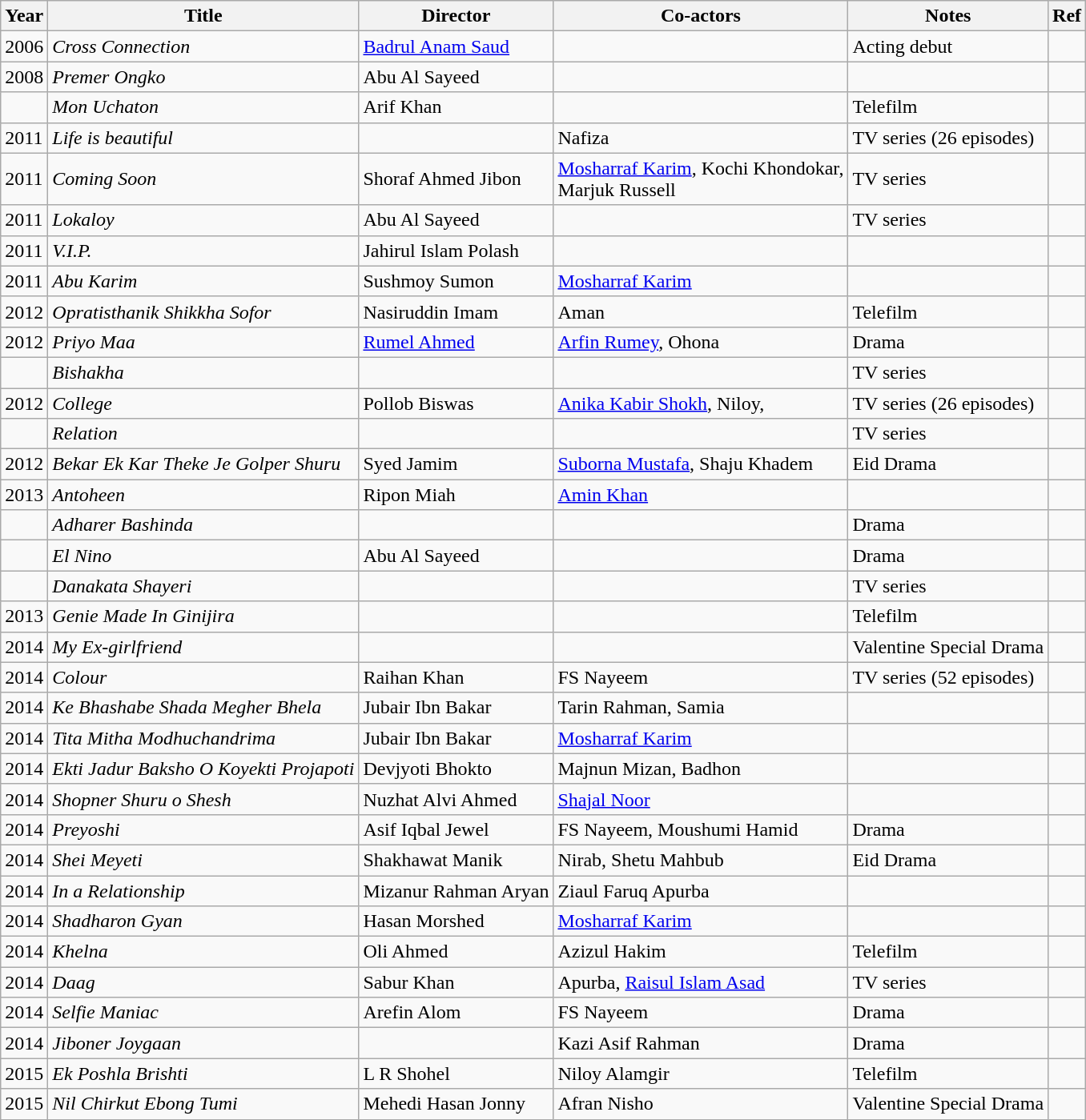<table class="wikitable sortable">
<tr>
<th>Year</th>
<th>Title</th>
<th>Director</th>
<th>Co-actors</th>
<th class="unsortable">Notes</th>
<th class="unsortable">Ref</th>
</tr>
<tr>
<td>2006</td>
<td><em>Cross Connection</em></td>
<td><a href='#'>Badrul Anam Saud</a></td>
<td></td>
<td>Acting debut</td>
<td></td>
</tr>
<tr>
<td>2008</td>
<td><em>Premer Ongko</em></td>
<td>Abu Al Sayeed</td>
<td></td>
<td></td>
<td></td>
</tr>
<tr>
<td></td>
<td><em>Mon Uchaton</em></td>
<td>Arif Khan</td>
<td></td>
<td>Telefilm</td>
<td></td>
</tr>
<tr>
<td>2011</td>
<td><em>Life is beautiful</em></td>
<td></td>
<td>Nafiza</td>
<td>TV series (26 episodes)</td>
<td></td>
</tr>
<tr>
<td>2011</td>
<td><em>Coming Soon</em></td>
<td>Shoraf Ahmed Jibon</td>
<td><a href='#'>Mosharraf Karim</a>, Kochi Khondokar, <br> Marjuk Russell</td>
<td>TV series</td>
<td></td>
</tr>
<tr>
<td>2011</td>
<td><em>Lokaloy</em></td>
<td>Abu Al Sayeed</td>
<td></td>
<td>TV series</td>
<td></td>
</tr>
<tr>
<td>2011</td>
<td><em>V.I.P.</em></td>
<td>Jahirul Islam Polash</td>
<td></td>
<td></td>
<td></td>
</tr>
<tr>
<td>2011</td>
<td><em>Abu Karim</em></td>
<td>Sushmoy Sumon</td>
<td><a href='#'>Mosharraf Karim</a></td>
<td></td>
<td></td>
</tr>
<tr>
<td>2012</td>
<td><em>Opratisthanik Shikkha Sofor</em></td>
<td>Nasiruddin Imam</td>
<td>Aman</td>
<td>Telefilm</td>
<td></td>
</tr>
<tr>
<td>2012</td>
<td><em>Priyo Maa</em></td>
<td><a href='#'>Rumel Ahmed</a></td>
<td><a href='#'>Arfin Rumey</a>, Ohona</td>
<td>Drama</td>
<td></td>
</tr>
<tr>
<td></td>
<td><em>Bishakha</em></td>
<td></td>
<td></td>
<td>TV series</td>
<td></td>
</tr>
<tr>
<td>2012</td>
<td><em>College</em></td>
<td>Pollob Biswas</td>
<td><a href='#'>Anika Kabir Shokh</a>, Niloy,</td>
<td>TV series (26 episodes)</td>
<td></td>
</tr>
<tr>
<td></td>
<td><em>Relation</em></td>
<td></td>
<td></td>
<td>TV series</td>
<td></td>
</tr>
<tr>
<td>2012</td>
<td><em>Bekar Ek Kar Theke Je Golper Shuru</em></td>
<td>Syed Jamim</td>
<td><a href='#'>Suborna Mustafa</a>, Shaju Khadem</td>
<td>Eid Drama</td>
<td></td>
</tr>
<tr>
<td>2013</td>
<td><em>Antoheen</em></td>
<td>Ripon Miah</td>
<td><a href='#'>Amin Khan</a></td>
<td></td>
<td></td>
</tr>
<tr>
<td></td>
<td><em>Adharer Bashinda</em></td>
<td></td>
<td></td>
<td>Drama</td>
<td></td>
</tr>
<tr>
<td></td>
<td><em>El Nino</em></td>
<td>Abu Al Sayeed</td>
<td></td>
<td>Drama</td>
<td></td>
</tr>
<tr>
<td></td>
<td><em>Danakata Shayeri</em></td>
<td></td>
<td></td>
<td>TV series</td>
<td></td>
</tr>
<tr>
<td>2013</td>
<td><em>Genie Made In Ginijira</em></td>
<td></td>
<td></td>
<td>Telefilm</td>
<td></td>
</tr>
<tr>
<td>2014</td>
<td><em>My Ex-girlfriend</em></td>
<td></td>
<td></td>
<td>Valentine Special Drama</td>
<td></td>
</tr>
<tr>
<td>2014</td>
<td><em>Colour</em></td>
<td>Raihan Khan</td>
<td>FS Nayeem</td>
<td>TV series (52 episodes)</td>
<td></td>
</tr>
<tr>
<td>2014</td>
<td><em>Ke Bhashabe Shada Megher Bhela</em></td>
<td>Jubair Ibn Bakar</td>
<td>Tarin Rahman,  Samia</td>
<td></td>
<td></td>
</tr>
<tr>
<td>2014</td>
<td><em>Tita Mitha Modhuchandrima</em></td>
<td>Jubair Ibn Bakar</td>
<td><a href='#'>Mosharraf Karim</a></td>
<td></td>
<td></td>
</tr>
<tr>
<td>2014</td>
<td><em>Ekti Jadur Baksho O Koyekti Projapoti</em></td>
<td>Devjyoti Bhokto</td>
<td>Majnun Mizan, Badhon</td>
<td></td>
<td></td>
</tr>
<tr>
<td>2014</td>
<td><em>Shopner Shuru o Shesh</em></td>
<td>Nuzhat Alvi Ahmed</td>
<td><a href='#'>Shajal Noor</a></td>
<td></td>
<td></td>
</tr>
<tr>
<td>2014</td>
<td><em>Preyoshi</em></td>
<td>Asif Iqbal Jewel</td>
<td>FS Nayeem, Moushumi Hamid</td>
<td>Drama</td>
<td></td>
</tr>
<tr>
<td>2014</td>
<td><em>Shei Meyeti</em></td>
<td>Shakhawat Manik</td>
<td>Nirab, Shetu Mahbub</td>
<td>Eid Drama</td>
<td></td>
</tr>
<tr>
<td>2014</td>
<td><em>In a Relationship</em></td>
<td>Mizanur Rahman Aryan</td>
<td>Ziaul Faruq Apurba</td>
<td></td>
<td></td>
</tr>
<tr>
<td>2014</td>
<td><em>Shadharon Gyan</em></td>
<td>Hasan Morshed</td>
<td><a href='#'>Mosharraf Karim</a></td>
<td></td>
<td></td>
</tr>
<tr>
<td>2014</td>
<td><em>Khelna</em></td>
<td>Oli Ahmed</td>
<td>Azizul Hakim</td>
<td>Telefilm</td>
<td></td>
</tr>
<tr>
<td>2014</td>
<td><em>Daag</em></td>
<td>Sabur Khan</td>
<td>Apurba, <a href='#'>Raisul Islam Asad</a></td>
<td>TV series</td>
<td></td>
</tr>
<tr>
<td>2014</td>
<td><em>Selfie Maniac</em></td>
<td>Arefin Alom</td>
<td>FS Nayeem</td>
<td>Drama</td>
<td></td>
</tr>
<tr>
<td>2014</td>
<td><em>Jiboner Joygaan</em></td>
<td></td>
<td>Kazi Asif Rahman</td>
<td>Drama</td>
<td></td>
</tr>
<tr>
<td>2015</td>
<td><em>Ek Poshla Brishti</em></td>
<td>L R Shohel</td>
<td>Niloy Alamgir</td>
<td>Telefilm</td>
<td></td>
</tr>
<tr>
<td>2015</td>
<td><em>Nil Chirkut Ebong Tumi</em></td>
<td>Mehedi Hasan Jonny</td>
<td>Afran Nisho</td>
<td>Valentine Special Drama</td>
<td></td>
</tr>
</table>
